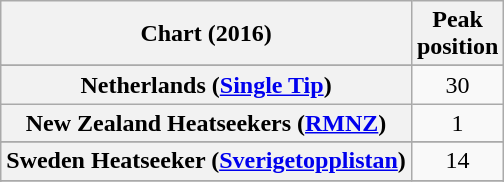<table class="wikitable sortable plainrowheaders" style="text-align:center">
<tr>
<th scope="col">Chart (2016)</th>
<th scope="col">Peak<br> position</th>
</tr>
<tr>
</tr>
<tr>
</tr>
<tr>
<th scope="row">Netherlands (<a href='#'>Single Tip</a>)</th>
<td>30</td>
</tr>
<tr>
<th scope="row">New Zealand Heatseekers (<a href='#'>RMNZ</a>)</th>
<td>1</td>
</tr>
<tr>
</tr>
<tr>
<th scope="row">Sweden Heatseeker (<a href='#'>Sverigetopplistan</a>)</th>
<td>14</td>
</tr>
<tr>
</tr>
<tr>
</tr>
<tr>
</tr>
<tr>
</tr>
</table>
